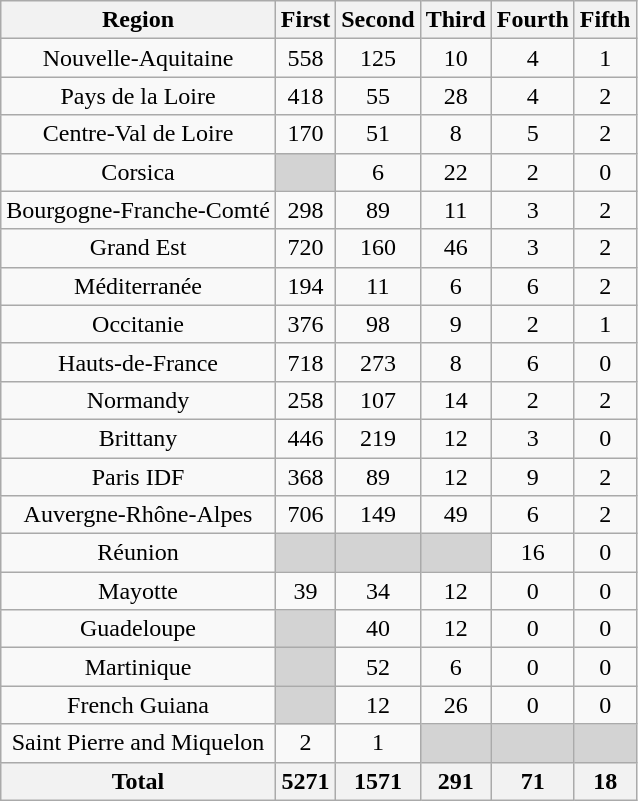<table class="wikitable collapsible" style="text-align: center">
<tr>
<th>Region</th>
<th>First</th>
<th>Second</th>
<th>Third</th>
<th>Fourth</th>
<th>Fifth</th>
</tr>
<tr>
<td>Nouvelle-Aquitaine</td>
<td>558</td>
<td>125</td>
<td>10</td>
<td>4</td>
<td>1</td>
</tr>
<tr>
<td>Pays de la Loire</td>
<td>418</td>
<td>55</td>
<td>28</td>
<td>4</td>
<td>2</td>
</tr>
<tr>
<td>Centre-Val de Loire</td>
<td>170</td>
<td>51</td>
<td>8</td>
<td>5</td>
<td>2</td>
</tr>
<tr>
<td>Corsica</td>
<td bgcolor=lightgrey> </td>
<td>6</td>
<td>22</td>
<td>2</td>
<td>0</td>
</tr>
<tr>
<td>Bourgogne-Franche-Comté</td>
<td>298</td>
<td>89</td>
<td>11</td>
<td>3</td>
<td>2</td>
</tr>
<tr>
<td>Grand Est</td>
<td>720</td>
<td>160</td>
<td>46</td>
<td>3</td>
<td>2</td>
</tr>
<tr>
<td>Méditerranée</td>
<td>194</td>
<td>11</td>
<td>6</td>
<td>6</td>
<td>2</td>
</tr>
<tr>
<td>Occitanie</td>
<td>376</td>
<td>98</td>
<td>9</td>
<td>2</td>
<td>1</td>
</tr>
<tr>
<td>Hauts-de-France</td>
<td>718</td>
<td>273</td>
<td>8</td>
<td>6</td>
<td>0</td>
</tr>
<tr>
<td>Normandy</td>
<td>258</td>
<td>107</td>
<td>14</td>
<td>2</td>
<td>2</td>
</tr>
<tr>
<td>Brittany</td>
<td>446</td>
<td>219</td>
<td>12</td>
<td>3</td>
<td>0</td>
</tr>
<tr>
<td>Paris IDF</td>
<td>368</td>
<td>89</td>
<td>12</td>
<td>9</td>
<td>2</td>
</tr>
<tr>
<td>Auvergne-Rhône-Alpes</td>
<td>706</td>
<td>149</td>
<td>49</td>
<td>6</td>
<td>2</td>
</tr>
<tr>
<td>Réunion</td>
<td bgcolor=lightgrey> </td>
<td bgcolor=lightgrey> </td>
<td bgcolor=lightgrey> </td>
<td>16</td>
<td>0</td>
</tr>
<tr>
<td>Mayotte</td>
<td>39</td>
<td>34</td>
<td>12</td>
<td>0</td>
<td>0</td>
</tr>
<tr>
<td>Guadeloupe</td>
<td bgcolor=lightgrey> </td>
<td>40</td>
<td>12</td>
<td>0</td>
<td>0</td>
</tr>
<tr>
<td>Martinique</td>
<td bgcolor=lightgrey> </td>
<td>52</td>
<td>6</td>
<td>0</td>
<td>0</td>
</tr>
<tr>
<td>French Guiana</td>
<td bgcolor=lightgrey> </td>
<td>12</td>
<td>26</td>
<td>0</td>
<td>0</td>
</tr>
<tr>
<td>Saint Pierre and Miquelon</td>
<td>2</td>
<td>1</td>
<td bgcolor=lightgrey> </td>
<td bgcolor=lightgrey> </td>
<td bgcolor=lightgrey> </td>
</tr>
<tr>
<th>Total</th>
<th>5271</th>
<th>1571</th>
<th>291</th>
<th>71</th>
<th>18</th>
</tr>
</table>
